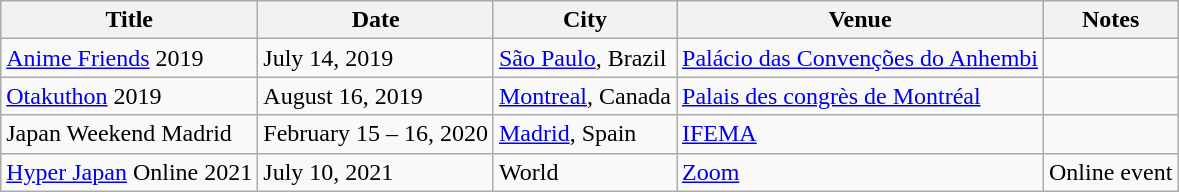<table class="wikitable sortable">
<tr>
<th>Title</th>
<th>Date</th>
<th>City</th>
<th>Venue</th>
<th>Notes</th>
</tr>
<tr>
<td><a href='#'>Anime Friends</a> 2019</td>
<td>July 14, 2019</td>
<td><a href='#'>São Paulo</a>, Brazil</td>
<td><a href='#'>Palácio das Convenções do Anhembi</a></td>
<td></td>
</tr>
<tr>
<td><a href='#'>Otakuthon</a> 2019</td>
<td>August 16, 2019</td>
<td><a href='#'>Montreal</a>, Canada</td>
<td><a href='#'>Palais des congrès de Montréal</a></td>
<td></td>
</tr>
<tr>
<td>Japan Weekend Madrid</td>
<td>February 15 – 16, 2020</td>
<td><a href='#'>Madrid</a>, Spain</td>
<td><a href='#'>IFEMA</a></td>
<td></td>
</tr>
<tr>
<td><a href='#'>Hyper Japan</a> Online 2021</td>
<td>July 10, 2021</td>
<td>World</td>
<td><a href='#'>Zoom</a></td>
<td>Online event</td>
</tr>
</table>
